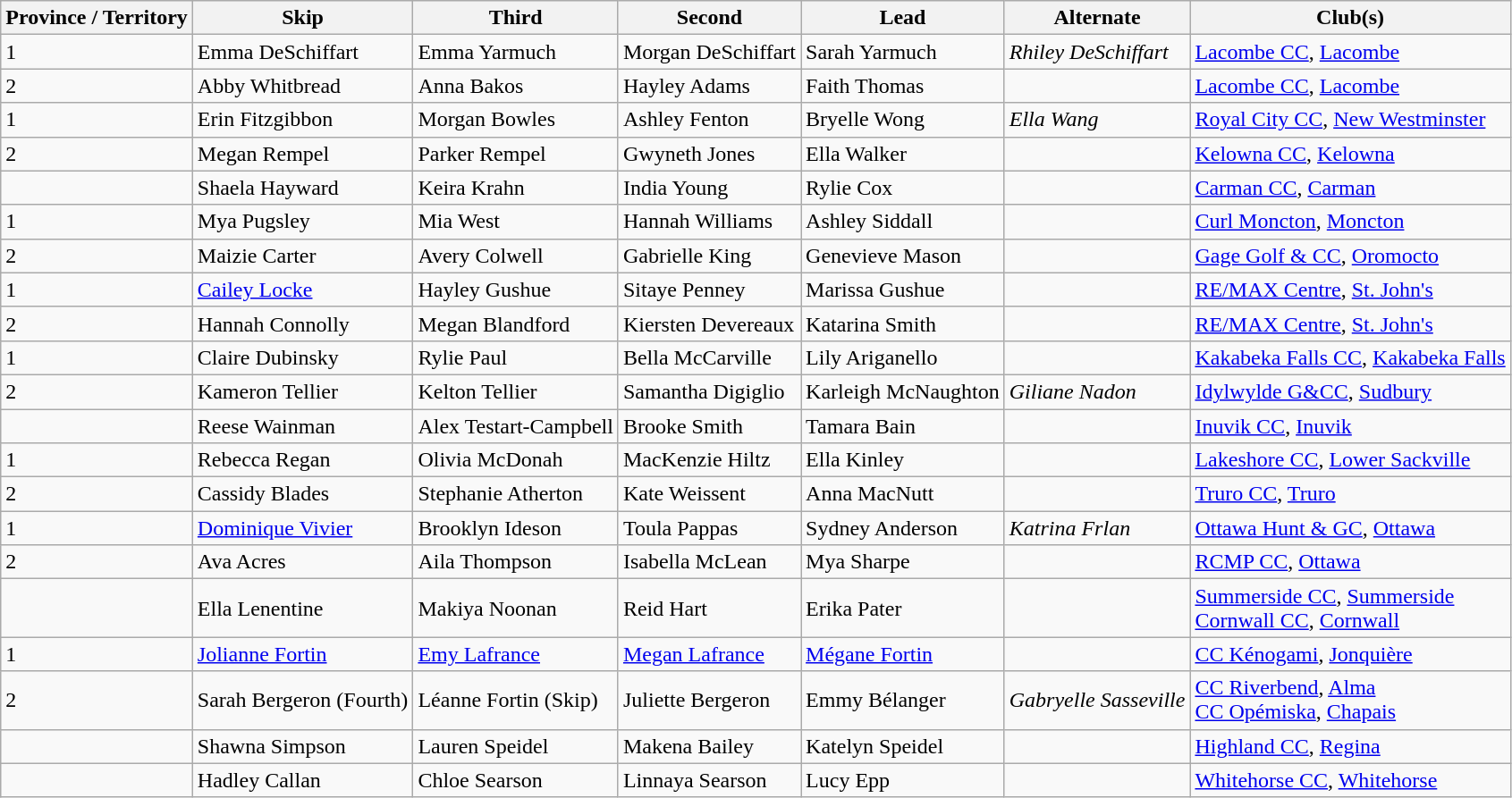<table class="wikitable">
<tr>
<th scope="col">Province / Territory</th>
<th scope="col">Skip</th>
<th scope="col">Third</th>
<th scope="col">Second</th>
<th scope="col">Lead</th>
<th scope="col">Alternate</th>
<th scope="col">Club(s)</th>
</tr>
<tr>
<td> 1</td>
<td>Emma DeSchiffart</td>
<td>Emma Yarmuch</td>
<td>Morgan DeSchiffart</td>
<td>Sarah Yarmuch</td>
<td><em>Rhiley DeSchiffart</em></td>
<td><a href='#'>Lacombe CC</a>, <a href='#'>Lacombe</a></td>
</tr>
<tr>
<td> 2</td>
<td>Abby Whitbread</td>
<td>Anna Bakos</td>
<td>Hayley Adams</td>
<td>Faith Thomas</td>
<td></td>
<td><a href='#'>Lacombe CC</a>, <a href='#'>Lacombe</a></td>
</tr>
<tr>
<td> 1</td>
<td>Erin Fitzgibbon</td>
<td>Morgan Bowles</td>
<td>Ashley Fenton</td>
<td>Bryelle Wong</td>
<td><em>Ella Wang</em></td>
<td><a href='#'>Royal City CC</a>, <a href='#'>New Westminster</a></td>
</tr>
<tr>
<td> 2</td>
<td>Megan Rempel</td>
<td>Parker Rempel</td>
<td>Gwyneth Jones</td>
<td>Ella Walker</td>
<td></td>
<td><a href='#'>Kelowna CC</a>, <a href='#'>Kelowna</a></td>
</tr>
<tr>
<td></td>
<td>Shaela Hayward</td>
<td>Keira Krahn</td>
<td>India Young</td>
<td>Rylie Cox</td>
<td></td>
<td><a href='#'>Carman CC</a>, <a href='#'>Carman</a></td>
</tr>
<tr>
<td> 1</td>
<td>Mya Pugsley</td>
<td>Mia West</td>
<td>Hannah Williams</td>
<td>Ashley Siddall</td>
<td></td>
<td><a href='#'>Curl Moncton</a>, <a href='#'>Moncton</a></td>
</tr>
<tr>
<td> 2</td>
<td>Maizie Carter</td>
<td>Avery Colwell</td>
<td>Gabrielle King</td>
<td>Genevieve Mason</td>
<td></td>
<td><a href='#'>Gage Golf & CC</a>, <a href='#'>Oromocto</a></td>
</tr>
<tr>
<td> 1</td>
<td><a href='#'>Cailey Locke</a></td>
<td>Hayley Gushue</td>
<td>Sitaye Penney</td>
<td>Marissa Gushue</td>
<td></td>
<td><a href='#'>RE/MAX Centre</a>, <a href='#'>St. John's</a></td>
</tr>
<tr>
<td> 2</td>
<td>Hannah Connolly</td>
<td>Megan Blandford</td>
<td>Kiersten Devereaux</td>
<td>Katarina Smith</td>
<td></td>
<td><a href='#'>RE/MAX Centre</a>, <a href='#'>St. John's</a></td>
</tr>
<tr>
<td> 1</td>
<td>Claire Dubinsky</td>
<td>Rylie Paul</td>
<td>Bella McCarville</td>
<td>Lily Ariganello</td>
<td></td>
<td><a href='#'>Kakabeka Falls CC</a>, <a href='#'>Kakabeka Falls</a></td>
</tr>
<tr>
<td> 2</td>
<td>Kameron Tellier</td>
<td>Kelton Tellier</td>
<td>Samantha Digiglio</td>
<td>Karleigh McNaughton</td>
<td><em>Giliane Nadon</em></td>
<td><a href='#'>Idylwylde G&CC</a>, <a href='#'>Sudbury</a></td>
</tr>
<tr>
<td></td>
<td>Reese Wainman</td>
<td>Alex Testart-Campbell</td>
<td>Brooke Smith</td>
<td>Tamara Bain</td>
<td></td>
<td><a href='#'>Inuvik CC</a>, <a href='#'>Inuvik</a></td>
</tr>
<tr>
<td> 1</td>
<td>Rebecca Regan</td>
<td>Olivia McDonah</td>
<td>MacKenzie Hiltz</td>
<td>Ella Kinley</td>
<td></td>
<td><a href='#'>Lakeshore CC</a>, <a href='#'>Lower Sackville</a></td>
</tr>
<tr>
<td> 2</td>
<td>Cassidy Blades</td>
<td>Stephanie Atherton</td>
<td>Kate Weissent</td>
<td>Anna MacNutt</td>
<td></td>
<td><a href='#'>Truro CC</a>, <a href='#'>Truro</a></td>
</tr>
<tr>
<td> 1</td>
<td><a href='#'>Dominique Vivier</a></td>
<td>Brooklyn Ideson</td>
<td>Toula Pappas</td>
<td>Sydney Anderson</td>
<td><em>Katrina Frlan</em></td>
<td><a href='#'>Ottawa Hunt & GC</a>, <a href='#'>Ottawa</a></td>
</tr>
<tr>
<td> 2</td>
<td>Ava Acres</td>
<td>Aila Thompson</td>
<td>Isabella McLean</td>
<td>Mya Sharpe</td>
<td></td>
<td><a href='#'>RCMP CC</a>, <a href='#'>Ottawa</a></td>
</tr>
<tr>
<td></td>
<td>Ella Lenentine</td>
<td>Makiya Noonan</td>
<td>Reid Hart</td>
<td>Erika Pater</td>
<td></td>
<td><a href='#'>Summerside CC</a>, <a href='#'>Summerside</a> <br> <a href='#'>Cornwall CC</a>, <a href='#'>Cornwall</a></td>
</tr>
<tr>
<td> 1</td>
<td><a href='#'>Jolianne Fortin</a></td>
<td><a href='#'>Emy Lafrance</a></td>
<td><a href='#'>Megan Lafrance</a></td>
<td><a href='#'>Mégane Fortin</a></td>
<td></td>
<td><a href='#'>CC Kénogami</a>, <a href='#'>Jonquière</a></td>
</tr>
<tr>
<td> 2</td>
<td>Sarah Bergeron (Fourth)</td>
<td>Léanne Fortin (Skip)</td>
<td>Juliette Bergeron</td>
<td>Emmy Bélanger</td>
<td><em>Gabryelle Sasseville</em></td>
<td><a href='#'>CC Riverbend</a>, <a href='#'>Alma</a> <br> <a href='#'>CC Opémiska</a>, <a href='#'>Chapais</a></td>
</tr>
<tr>
<td></td>
<td>Shawna Simpson</td>
<td>Lauren Speidel</td>
<td>Makena Bailey</td>
<td>Katelyn Speidel</td>
<td></td>
<td><a href='#'>Highland CC</a>, <a href='#'>Regina</a></td>
</tr>
<tr>
<td></td>
<td>Hadley Callan</td>
<td>Chloe Searson</td>
<td>Linnaya Searson</td>
<td>Lucy Epp</td>
<td></td>
<td><a href='#'>Whitehorse CC</a>, <a href='#'>Whitehorse</a></td>
</tr>
</table>
